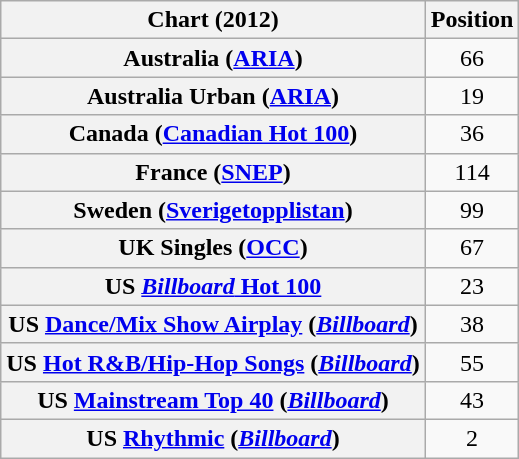<table class="wikitable plainrowheaders sortable" style="text-align:center;">
<tr>
<th scope="col">Chart (2012)</th>
<th scope="col">Position</th>
</tr>
<tr>
<th scope="row">Australia (<a href='#'>ARIA</a>)</th>
<td>66</td>
</tr>
<tr>
<th scope="row">Australia Urban (<a href='#'>ARIA</a>)</th>
<td>19</td>
</tr>
<tr>
<th scope="row">Canada (<a href='#'>Canadian Hot 100</a>)</th>
<td>36</td>
</tr>
<tr>
<th scope="row">France (<a href='#'>SNEP</a>)</th>
<td>114</td>
</tr>
<tr>
<th scope="row">Sweden (<a href='#'>Sverigetopplistan</a>)</th>
<td>99</td>
</tr>
<tr>
<th scope="row">UK Singles (<a href='#'>OCC</a>)</th>
<td>67</td>
</tr>
<tr>
<th scope="row">US <a href='#'><em>Billboard</em> Hot 100</a></th>
<td>23</td>
</tr>
<tr>
<th scope="row">US <a href='#'>Dance/Mix Show Airplay</a> (<em><a href='#'>Billboard</a></em>)</th>
<td>38</td>
</tr>
<tr>
<th scope="row">US <a href='#'>Hot R&B/Hip-Hop Songs</a> (<em><a href='#'>Billboard</a></em>)</th>
<td>55</td>
</tr>
<tr>
<th scope="row">US <a href='#'>Mainstream Top 40</a> (<a href='#'><em>Billboard</em></a>)</th>
<td>43</td>
</tr>
<tr>
<th scope="row">US <a href='#'>Rhythmic</a> (<a href='#'><em>Billboard</em></a>)</th>
<td>2</td>
</tr>
</table>
